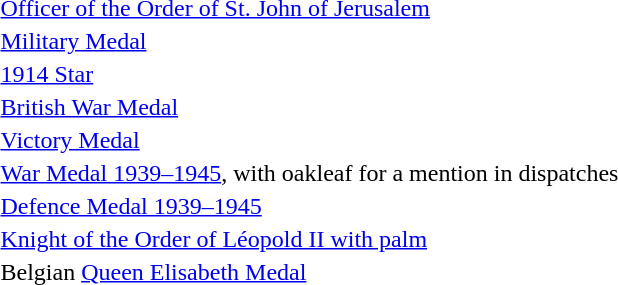<table>
<tr>
<td> <a href='#'>Officer of the Order of St. John of Jerusalem</a></td>
</tr>
<tr>
<td> <a href='#'>Military Medal</a></td>
</tr>
<tr>
<td> <a href='#'>1914 Star</a></td>
</tr>
<tr>
<td> <a href='#'>British War Medal</a></td>
</tr>
<tr>
<td> <a href='#'>Victory Medal</a></td>
</tr>
<tr>
<td> <a href='#'>War Medal 1939–1945</a>, with oakleaf for a mention in dispatches</td>
</tr>
<tr>
<td> <a href='#'>Defence Medal 1939–1945</a></td>
</tr>
<tr>
<td> <a href='#'>Knight of the Order of Léopold II with palm</a></td>
</tr>
<tr>
<td> Belgian <a href='#'>Queen Elisabeth Medal</a></td>
</tr>
</table>
